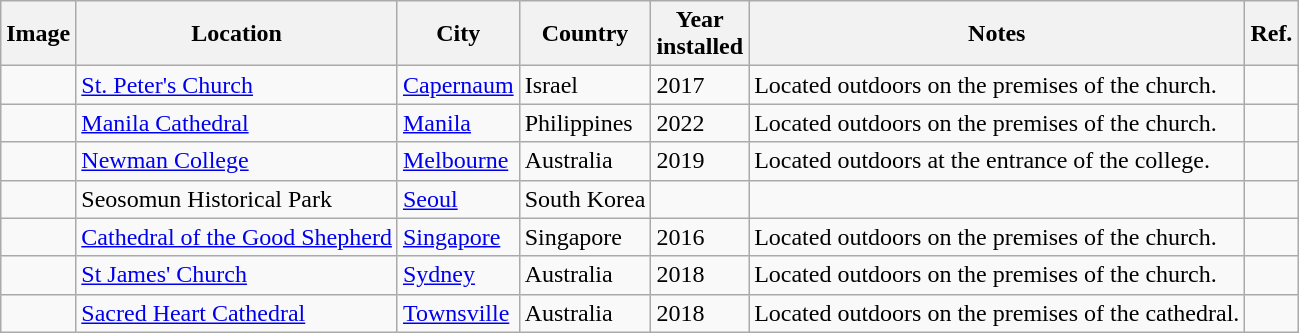<table class="sortable wikitable">
<tr>
<th class="unsortable">Image</th>
<th>Location</th>
<th>City</th>
<th>Country</th>
<th style="width: 50px;">Year installed</th>
<th class="unsortable">Notes</th>
<th class="unsortable">Ref.</th>
</tr>
<tr>
<td></td>
<td><a href='#'>St. Peter's Church</a></td>
<td><a href='#'>Capernaum</a></td>
<td>Israel</td>
<td>2017</td>
<td>Located outdoors on the premises of the church.</td>
<td></td>
</tr>
<tr>
<td></td>
<td><a href='#'>Manila Cathedral</a></td>
<td><a href='#'>Manila</a></td>
<td>Philippines</td>
<td>2022</td>
<td>Located outdoors on the premises of the church.</td>
<td></td>
</tr>
<tr>
<td></td>
<td><a href='#'>Newman College</a></td>
<td><a href='#'>Melbourne</a></td>
<td>Australia</td>
<td>2019</td>
<td>Located outdoors at the entrance of the college.</td>
<td></td>
</tr>
<tr>
<td></td>
<td>Seosomun Historical Park</td>
<td><a href='#'>Seoul</a></td>
<td>South Korea</td>
<td></td>
<td></td>
<td></td>
</tr>
<tr>
<td></td>
<td><a href='#'>Cathedral of the Good Shepherd</a></td>
<td><a href='#'>Singapore</a></td>
<td>Singapore</td>
<td>2016</td>
<td>Located outdoors on the premises of the church.</td>
<td></td>
</tr>
<tr>
<td></td>
<td><a href='#'>St James' Church</a></td>
<td><a href='#'>Sydney</a></td>
<td>Australia</td>
<td>2018</td>
<td>Located outdoors on the premises of the church.</td>
<td></td>
</tr>
<tr>
<td></td>
<td><a href='#'>Sacred Heart Cathedral</a></td>
<td><a href='#'>Townsville</a></td>
<td>Australia</td>
<td>2018</td>
<td>Located outdoors on the premises of the cathedral.</td>
<td></td>
</tr>
</table>
